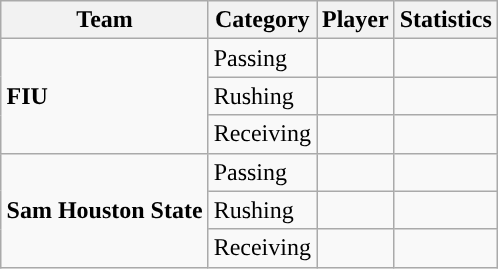<table class="wikitable" style="float: right;">
<tr>
<th>Team</th>
<th>Category</th>
<th>Player</th>
<th>Statistics</th>
</tr>
<tr>
<td rowspan=3><strong>FIU</strong></td>
<td>Passing</td>
<td></td>
<td></td>
</tr>
<tr>
<td>Rushing</td>
<td></td>
<td></td>
</tr>
<tr>
<td>Receiving</td>
<td></td>
<td></td>
</tr>
<tr>
<td rowspan=3><strong>Sam Houston State</strong></td>
<td>Passing</td>
<td></td>
<td></td>
</tr>
<tr>
<td>Rushing</td>
<td></td>
<td></td>
</tr>
<tr>
<td>Receiving</td>
<td></td>
<td></td>
</tr>
</table>
